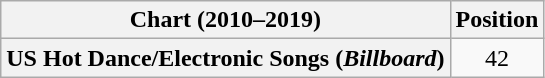<table class="wikitable plainrowheaders" style="text-align:center">
<tr>
<th scope="col">Chart (2010–2019)</th>
<th scope="col">Position</th>
</tr>
<tr>
<th scope="row">US Hot Dance/Electronic Songs (<em>Billboard</em>)</th>
<td>42</td>
</tr>
</table>
